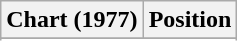<table class="wikitable sortable plainrowheaders">
<tr>
<th>Chart (1977)</th>
<th>Position</th>
</tr>
<tr>
</tr>
<tr>
</tr>
</table>
